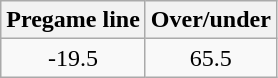<table class="wikitable" style="margin-left: auto; margin-right: auto; border: none; display: inline-table;">
<tr align="center">
<th style=>Pregame line</th>
<th style=>Over/under</th>
</tr>
<tr align="center">
<td>-19.5</td>
<td>65.5</td>
</tr>
</table>
